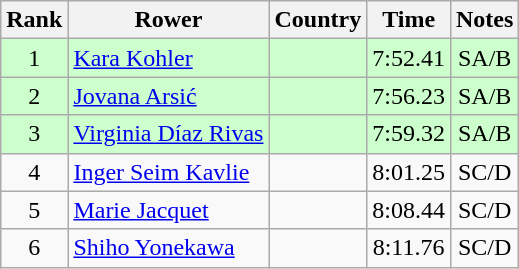<table class="wikitable" style="text-align:center">
<tr>
<th>Rank</th>
<th>Rower</th>
<th>Country</th>
<th>Time</th>
<th>Notes</th>
</tr>
<tr bgcolor=ccffcc>
<td>1</td>
<td align="left"><a href='#'>Kara Kohler</a></td>
<td align="left"></td>
<td>7:52.41</td>
<td>SA/B</td>
</tr>
<tr bgcolor=ccffcc>
<td>2</td>
<td align="left"><a href='#'>Jovana Arsić</a></td>
<td align="left"></td>
<td>7:56.23</td>
<td>SA/B</td>
</tr>
<tr bgcolor=ccffcc>
<td>3</td>
<td align="left"><a href='#'>Virginia Díaz Rivas</a></td>
<td align="left"></td>
<td>7:59.32</td>
<td>SA/B</td>
</tr>
<tr>
<td>4</td>
<td align="left"><a href='#'>Inger Seim Kavlie</a></td>
<td align="left"></td>
<td>8:01.25</td>
<td>SC/D</td>
</tr>
<tr>
<td>5</td>
<td align="left"><a href='#'>Marie Jacquet</a></td>
<td align="left"></td>
<td>8:08.44</td>
<td>SC/D</td>
</tr>
<tr>
<td>6</td>
<td align="left"><a href='#'>Shiho Yonekawa</a></td>
<td align="left"></td>
<td>8:11.76</td>
<td>SC/D</td>
</tr>
</table>
